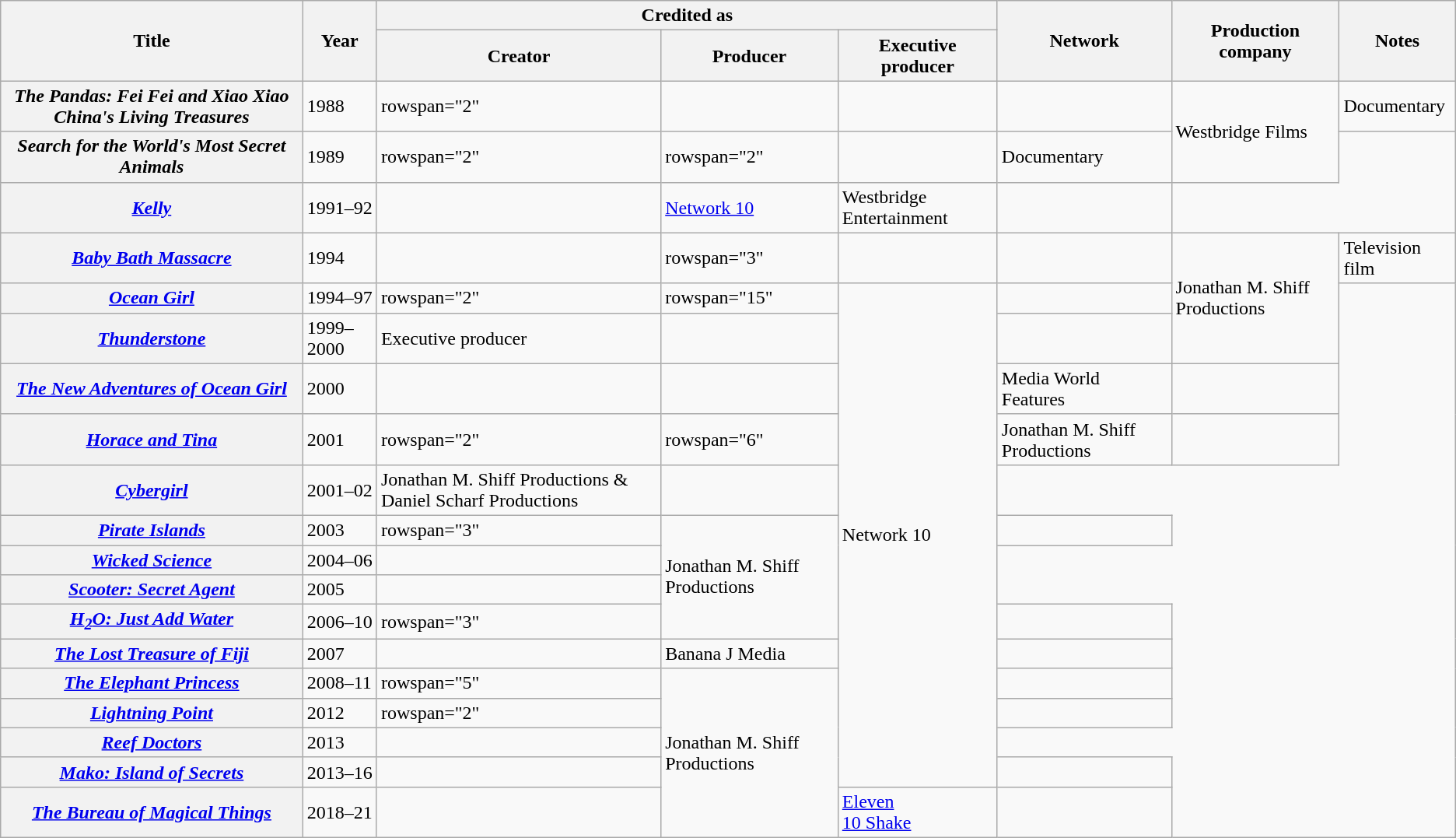<table class="wikitable plainrowheaders sortable">
<tr>
<th rowspan="2" scope="col">Title</th>
<th rowspan="2" scope="col">Year</th>
<th colspan="3" scope="col">Credited as</th>
<th rowspan="2" scope="col">Network</th>
<th rowspan="2" scope="col">Production company</th>
<th rowspan="2" scope="col" class="unsortable">Notes</th>
</tr>
<tr>
<th>Creator</th>
<th>Producer</th>
<th>Executive<br>producer</th>
</tr>
<tr>
<th scope=row><em>The Pandas: Fei Fei and Xiao Xiao China's Living Treasures</em></th>
<td>1988</td>
<td>rowspan="2" </td>
<td></td>
<td></td>
<td></td>
<td rowspan="2">Westbridge Films</td>
<td>Documentary</td>
</tr>
<tr>
<th scope=row><em>Search for the World's Most Secret Animals</em></th>
<td>1989</td>
<td>rowspan="2" </td>
<td>rowspan="2" </td>
<td></td>
<td>Documentary</td>
</tr>
<tr>
<th scope=row><em><a href='#'>Kelly</a></em></th>
<td>1991–92</td>
<td></td>
<td><a href='#'>Network 10</a></td>
<td>Westbridge Entertainment</td>
<td></td>
</tr>
<tr>
<th scope=row><em><a href='#'>Baby Bath Massacre</a></em></th>
<td>1994</td>
<td></td>
<td>rowspan="3" </td>
<td></td>
<td></td>
<td rowspan="3">Jonathan M. Shiff Productions</td>
<td>Television film</td>
</tr>
<tr>
<th scope=row><em><a href='#'>Ocean Girl</a></em></th>
<td>1994–97</td>
<td>rowspan="2" </td>
<td>rowspan="15" </td>
<td rowspan="14">Network 10</td>
<td></td>
</tr>
<tr>
<th scope=row><em><a href='#'>Thunderstone</a></em></th>
<td>1999–2000</td>
<td>Executive producer </td>
</tr>
<tr>
<th scope=row><em><a href='#'>The New Adventures of Ocean Girl</a></em></th>
<td>2000</td>
<td></td>
<td></td>
<td>Media World Features</td>
<td></td>
</tr>
<tr>
<th scope=row><em><a href='#'>Horace and Tina</a></em></th>
<td>2001</td>
<td>rowspan="2" </td>
<td>rowspan="6" </td>
<td>Jonathan M. Shiff Productions</td>
<td></td>
</tr>
<tr>
<th scope=row><em><a href='#'>Cybergirl</a></em></th>
<td>2001–02</td>
<td>Jonathan M. Shiff Productions & Daniel Scharf Productions</td>
<td></td>
</tr>
<tr>
<th scope=row><em><a href='#'>Pirate Islands</a></em></th>
<td>2003</td>
<td>rowspan="3" </td>
<td rowspan="4">Jonathan M. Shiff Productions</td>
<td></td>
</tr>
<tr>
<th scope=row><em><a href='#'>Wicked Science</a></em></th>
<td>2004–06</td>
<td></td>
</tr>
<tr>
<th scope=row><em><a href='#'>Scooter: Secret Agent</a></em></th>
<td>2005</td>
<td></td>
</tr>
<tr>
<th scope=row><em><a href='#'>H<sub>2</sub>O: Just Add Water</a></em></th>
<td>2006–10</td>
<td>rowspan="3" </td>
<td></td>
</tr>
<tr>
<th scope=row><em><a href='#'>The Lost Treasure of Fiji</a></em></th>
<td>2007</td>
<td></td>
<td>Banana J Media</td>
<td></td>
</tr>
<tr>
<th scope=row><em><a href='#'>The Elephant Princess</a></em></th>
<td>2008–11</td>
<td>rowspan="5" </td>
<td rowspan="5">Jonathan M. Shiff Productions</td>
<td></td>
</tr>
<tr>
<th scope=row><em><a href='#'>Lightning Point</a></em></th>
<td>2012</td>
<td>rowspan="2" </td>
<td></td>
</tr>
<tr>
<th scope=row><em><a href='#'>Reef Doctors</a></em></th>
<td>2013</td>
<td></td>
</tr>
<tr>
<th scope=row><em><a href='#'>Mako: Island of Secrets</a></em></th>
<td>2013–16</td>
<td></td>
<td></td>
</tr>
<tr>
<th scope=row><em><a href='#'>The Bureau of Magical Things</a></em></th>
<td>2018–21</td>
<td></td>
<td><a href='#'>Eleven</a><br><a href='#'>10 Shake</a></td>
<td></td>
</tr>
</table>
